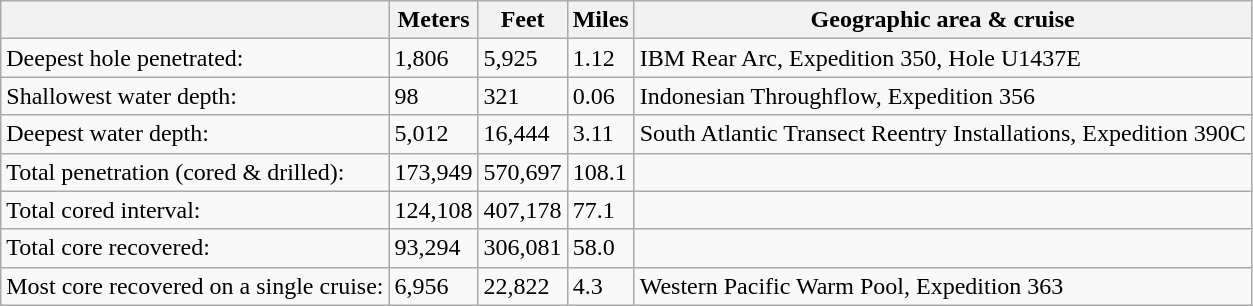<table class="wikitable">
<tr>
<th></th>
<th>Meters</th>
<th>Feet</th>
<th>Miles</th>
<th>Geographic area & cruise</th>
</tr>
<tr>
<td>Deepest hole penetrated:</td>
<td>1,806</td>
<td>5,925</td>
<td>1.12</td>
<td>IBM Rear Arc, Expedition 350, Hole U1437E</td>
</tr>
<tr>
<td>Shallowest water depth:</td>
<td>98</td>
<td>321</td>
<td>0.06</td>
<td>Indonesian Throughflow, Expedition 356</td>
</tr>
<tr>
<td>Deepest water depth:</td>
<td>5,012</td>
<td>16,444</td>
<td>3.11</td>
<td>South Atlantic Transect Reentry Installations, Expedition 390C</td>
</tr>
<tr>
<td>Total penetration (cored & drilled):</td>
<td>173,949</td>
<td>570,697</td>
<td>108.1</td>
<td></td>
</tr>
<tr>
<td>Total cored interval:</td>
<td>124,108</td>
<td>407,178</td>
<td>77.1</td>
<td></td>
</tr>
<tr>
<td>Total core recovered:</td>
<td>93,294</td>
<td>306,081</td>
<td>58.0</td>
<td></td>
</tr>
<tr>
<td>Most core recovered on a single cruise:</td>
<td>6,956</td>
<td>22,822</td>
<td>4.3</td>
<td>Western Pacific Warm Pool, Expedition 363</td>
</tr>
</table>
